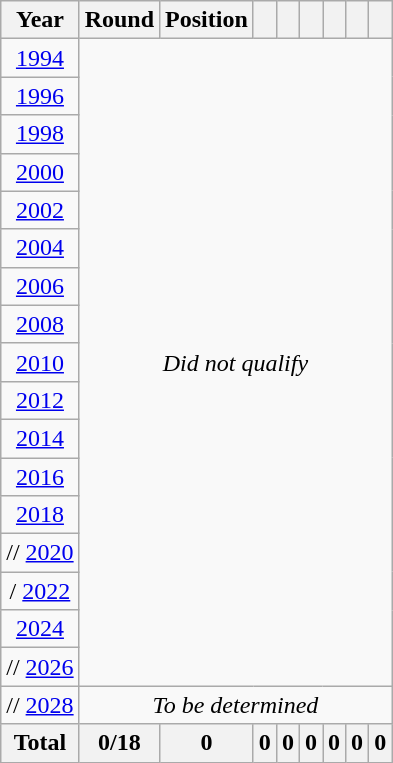<table class="wikitable" style="text-align: center;">
<tr>
<th>Year</th>
<th>Round</th>
<th>Position</th>
<th></th>
<th></th>
<th></th>
<th></th>
<th></th>
<th></th>
</tr>
<tr>
<td> <a href='#'>1994</a></td>
<td rowspan=17 colspan=9><em>Did not qualify</em></td>
</tr>
<tr>
<td> <a href='#'>1996</a></td>
</tr>
<tr>
<td> <a href='#'>1998</a></td>
</tr>
<tr>
<td> <a href='#'>2000</a></td>
</tr>
<tr>
<td> <a href='#'>2002</a></td>
</tr>
<tr>
<td> <a href='#'>2004</a></td>
</tr>
<tr>
<td> <a href='#'>2006</a></td>
</tr>
<tr>
<td> <a href='#'>2008</a></td>
</tr>
<tr>
<td> <a href='#'>2010</a></td>
</tr>
<tr>
<td> <a href='#'>2012</a></td>
</tr>
<tr>
<td> <a href='#'>2014</a></td>
</tr>
<tr>
<td> <a href='#'>2016</a></td>
</tr>
<tr>
<td> <a href='#'>2018</a></td>
</tr>
<tr>
<td>// <a href='#'>2020</a></td>
</tr>
<tr>
<td>/ <a href='#'>2022</a></td>
</tr>
<tr>
<td> <a href='#'>2024</a></td>
</tr>
<tr>
<td>// <a href='#'>2026</a></td>
</tr>
<tr>
<td>// <a href='#'>2028</a></td>
<td colspan=9><em>To be determined</em></td>
</tr>
<tr>
<th>Total</th>
<th>0/18</th>
<th>0</th>
<th>0</th>
<th>0</th>
<th>0</th>
<th>0</th>
<th>0</th>
<th>0</th>
</tr>
</table>
